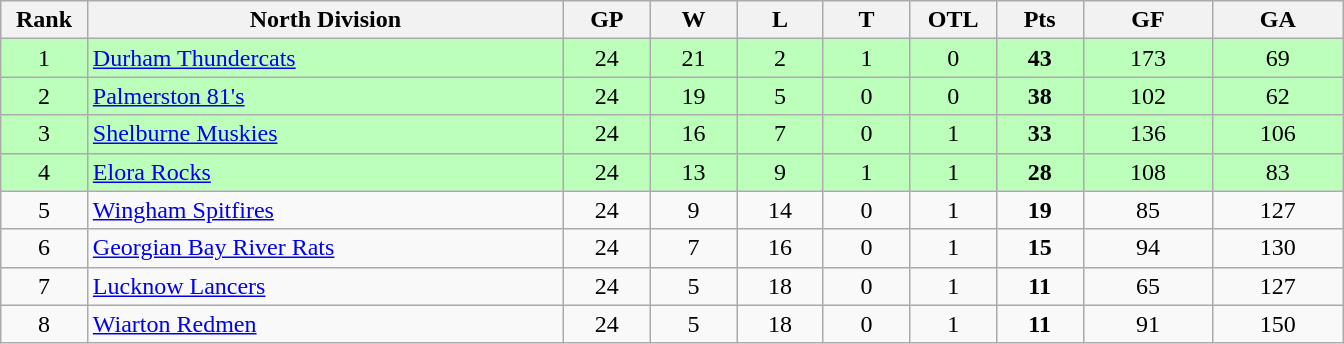<table class="wikitable" style="text-align:center" width:50em">
<tr>
<th bgcolor="#DDDDFF" width="5%">Rank</th>
<th bgcolor="#DDDDFF" width="27.5%">North Division</th>
<th bgcolor="#DDDDFF" width="5%">GP</th>
<th bgcolor="#DDDDFF" width="5%">W</th>
<th bgcolor="#DDDDFF" width="5%">L</th>
<th bgcolor="#DDDDFF" width="5%">T</th>
<th bgcolor="#DDDDFF" width="5%">OTL</th>
<th bgcolor="#DDDDFF" width="5%">Pts</th>
<th bgcolor="#DDDDFF" width="7.5%">GF</th>
<th bgcolor="#DDDDFF" width="7.5%">GA</th>
</tr>
<tr bgcolor="#bbffbb">
<td>1</td>
<td align=left><a href='#'>Durham Thundercats</a></td>
<td>24</td>
<td>21</td>
<td>2</td>
<td>1</td>
<td>0</td>
<td><strong>43</strong></td>
<td>173</td>
<td>69</td>
</tr>
<tr bgcolor="#bbffbb">
<td>2</td>
<td align=left><a href='#'>Palmerston 81's</a></td>
<td>24</td>
<td>19</td>
<td>5</td>
<td>0</td>
<td>0</td>
<td><strong>38</strong></td>
<td>102</td>
<td>62</td>
</tr>
<tr bgcolor="#bbffbb">
<td>3</td>
<td align=left><a href='#'>Shelburne Muskies</a></td>
<td>24</td>
<td>16</td>
<td>7</td>
<td>0</td>
<td>1</td>
<td><strong>33</strong></td>
<td>136</td>
<td>106</td>
</tr>
<tr bgcolor="#bbffbb">
<td>4</td>
<td align=left><a href='#'>Elora Rocks</a></td>
<td>24</td>
<td>13</td>
<td>9</td>
<td>1</td>
<td>1</td>
<td><strong>28</strong></td>
<td>108</td>
<td>83</td>
</tr>
<tr>
<td>5</td>
<td align=left><a href='#'>Wingham Spitfires</a></td>
<td>24</td>
<td>9</td>
<td>14</td>
<td>0</td>
<td>1</td>
<td><strong>19</strong></td>
<td>85</td>
<td>127</td>
</tr>
<tr>
<td>6</td>
<td align=left><a href='#'>Georgian Bay River Rats</a></td>
<td>24</td>
<td>7</td>
<td>16</td>
<td>0</td>
<td>1</td>
<td><strong>15</strong></td>
<td>94</td>
<td>130</td>
</tr>
<tr>
<td>7</td>
<td align=left><a href='#'>Lucknow Lancers</a></td>
<td>24</td>
<td>5</td>
<td>18</td>
<td>0</td>
<td>1</td>
<td><strong>11</strong></td>
<td>65</td>
<td>127</td>
</tr>
<tr>
<td>8</td>
<td align=left><a href='#'>Wiarton Redmen</a></td>
<td>24</td>
<td>5</td>
<td>18</td>
<td>0</td>
<td>1</td>
<td><strong>11</strong></td>
<td>91</td>
<td>150</td>
</tr>
</table>
